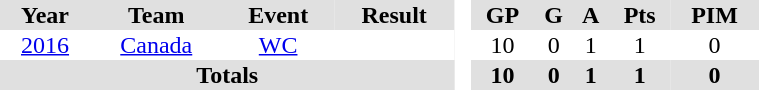<table border="0" cellpadding="1" cellspacing="0" width="40%" style="text-align:center">
<tr style="text-align:center; background:#e0e0e0;">
<th>Year</th>
<th>Team</th>
<th>Event</th>
<th>Result</th>
<th rowspan="99" style="background:#fff;"> </th>
<th>GP</th>
<th>G</th>
<th>A</th>
<th>Pts</th>
<th>PIM</th>
</tr>
<tr style="text-align:center;">
<td><a href='#'>2016</a></td>
<td><a href='#'>Canada</a></td>
<td><a href='#'>WC</a></td>
<td></td>
<td>10</td>
<td>0</td>
<td>1</td>
<td>1</td>
<td>0</td>
</tr>
<tr style="text-align:center; background:#e0e0e0;">
<th colspan="4">Totals</th>
<th>10</th>
<th>0</th>
<th>1</th>
<th>1</th>
<th>0</th>
</tr>
</table>
